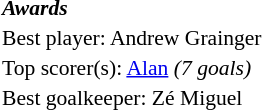<table width=100% cellspacing=1 style="font-size: 90%;">
<tr>
<td><strong><em>Awards</em></strong></td>
</tr>
<tr>
<td>Best player:  Andrew Grainger</td>
</tr>
<tr>
<td colspan=4>Top scorer(s):  <a href='#'>Alan</a> <em>(7 goals)</em></td>
</tr>
<tr>
<td>Best goalkeeper:  Zé Miguel</td>
</tr>
</table>
